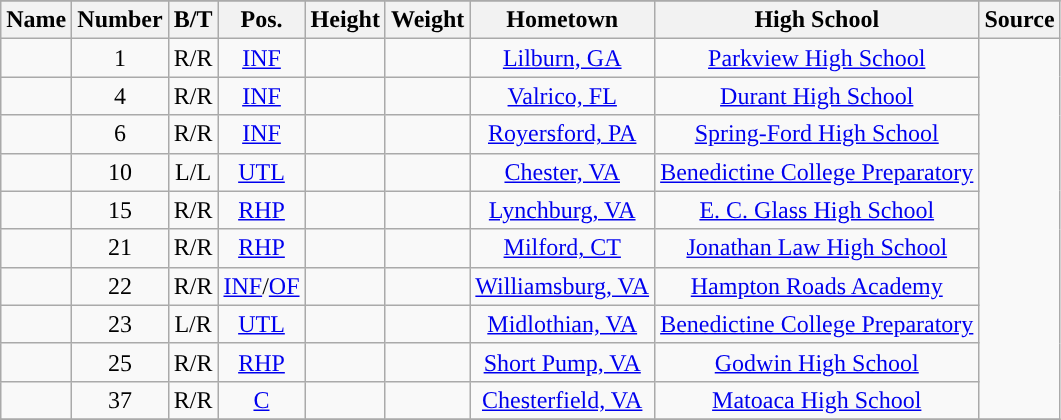<table class="wikitable sortable">
<tr>
</tr>
<tr>
<th style="text-align:center; ">Name</th>
<th style="text-align:center; ">Number</th>
<th style="text-align:center; ">B/T</th>
<th style="text-align:center; ">Pos.</th>
<th style="text-align:center; ">Height</th>
<th style="text-align:center; ">Weight</th>
<th style="text-align:center; ">Hometown</th>
<th style="text-align:center; ">High School</th>
<th style="text-align:center;  ">Source</th>
</tr>
<tr align="center">
<td></td>
<td>1</td>
<td>R/R</td>
<td><a href='#'>INF</a></td>
<td></td>
<td></td>
<td><a href='#'>Lilburn, GA</a></td>
<td><a href='#'>Parkview High School</a></td>
<td rowspan="10"></td>
</tr>
<tr align="center">
<td></td>
<td>4</td>
<td>R/R</td>
<td><a href='#'>INF</a></td>
<td></td>
<td></td>
<td><a href='#'>Valrico, FL</a></td>
<td><a href='#'>Durant High School</a></td>
</tr>
<tr align="center">
<td></td>
<td>6</td>
<td>R/R</td>
<td><a href='#'>INF</a></td>
<td></td>
<td></td>
<td><a href='#'>Royersford, PA</a></td>
<td><a href='#'>Spring-Ford High School</a></td>
</tr>
<tr align="center">
<td></td>
<td>10</td>
<td>L/L</td>
<td><a href='#'>UTL</a></td>
<td></td>
<td></td>
<td><a href='#'>Chester, VA</a></td>
<td><a href='#'>Benedictine College Preparatory</a></td>
</tr>
<tr align="center">
<td></td>
<td>15</td>
<td>R/R</td>
<td><a href='#'>RHP</a></td>
<td></td>
<td></td>
<td><a href='#'>Lynchburg, VA</a></td>
<td><a href='#'>E. C. Glass High School</a></td>
</tr>
<tr align="center">
<td></td>
<td>21</td>
<td>R/R</td>
<td><a href='#'>RHP</a></td>
<td></td>
<td></td>
<td><a href='#'>Milford, CT</a></td>
<td><a href='#'>Jonathan Law High School</a></td>
</tr>
<tr align="center">
<td></td>
<td>22</td>
<td>R/R</td>
<td><a href='#'>INF</a>/<a href='#'>OF</a></td>
<td></td>
<td></td>
<td><a href='#'>Williamsburg, VA</a></td>
<td><a href='#'>Hampton Roads Academy</a></td>
</tr>
<tr align="center">
<td></td>
<td>23</td>
<td>L/R</td>
<td><a href='#'>UTL</a></td>
<td></td>
<td></td>
<td><a href='#'>Midlothian, VA</a></td>
<td><a href='#'>Benedictine College Preparatory</a></td>
</tr>
<tr align="center">
<td></td>
<td>25</td>
<td>R/R</td>
<td><a href='#'>RHP</a></td>
<td></td>
<td></td>
<td><a href='#'>Short Pump, VA</a></td>
<td><a href='#'>Godwin High School</a></td>
</tr>
<tr align="center">
<td></td>
<td>37</td>
<td>R/R</td>
<td><a href='#'>C</a></td>
<td></td>
<td></td>
<td><a href='#'>Chesterfield, VA</a></td>
<td><a href='#'>Matoaca High School</a></td>
</tr>
<tr>
</tr>
</table>
